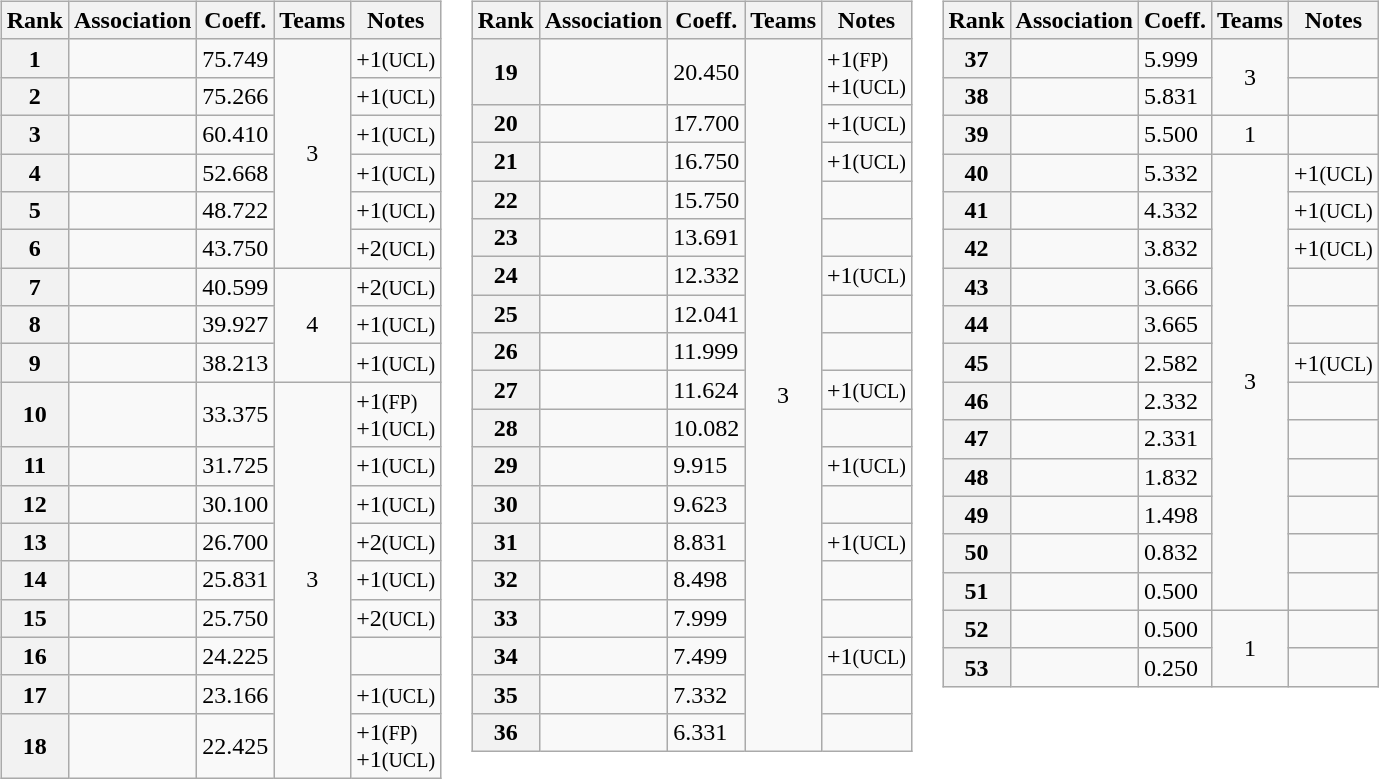<table>
<tr valign=top>
<td><br><table class="wikitable">
<tr>
<th>Rank</th>
<th>Association</th>
<th>Coeff.</th>
<th>Teams</th>
<th>Notes</th>
</tr>
<tr>
<th>1</th>
<td></td>
<td>75.749</td>
<td style="text-align: center;" rowspan="6">3</td>
<td>+1<small>(UCL)</small></td>
</tr>
<tr>
<th>2</th>
<td></td>
<td>75.266</td>
<td>+1<small>(UCL)</small></td>
</tr>
<tr>
<th>3</th>
<td></td>
<td>60.410</td>
<td>+1<small>(UCL)</small></td>
</tr>
<tr>
<th>4</th>
<td></td>
<td>52.668</td>
<td>+1<small>(UCL)</small></td>
</tr>
<tr>
<th>5</th>
<td></td>
<td>48.722</td>
<td>+1<small>(UCL)</small></td>
</tr>
<tr>
<th>6</th>
<td></td>
<td>43.750</td>
<td>+2<small>(UCL)</small></td>
</tr>
<tr>
<th>7</th>
<td></td>
<td>40.599</td>
<td style="text-align: center;" rowspan="3">4</td>
<td>+2<small>(UCL)</small></td>
</tr>
<tr>
<th>8</th>
<td></td>
<td>39.927</td>
<td>+1<small>(UCL)</small></td>
</tr>
<tr>
<th>9</th>
<td></td>
<td>38.213</td>
<td>+1<small>(UCL)</small></td>
</tr>
<tr>
<th>10</th>
<td></td>
<td>33.375</td>
<td style="text-align: center;" rowspan="9">3</td>
<td>+1<small>(FP)</small><br>+1<small>(UCL)</small></td>
</tr>
<tr>
<th>11</th>
<td></td>
<td>31.725</td>
<td>+1<small>(UCL)</small></td>
</tr>
<tr>
<th>12</th>
<td></td>
<td>30.100</td>
<td>+1<small>(UCL)</small></td>
</tr>
<tr>
<th>13</th>
<td></td>
<td>26.700</td>
<td>+2<small>(UCL)</small></td>
</tr>
<tr>
<th>14</th>
<td></td>
<td>25.831</td>
<td>+1<small>(UCL)</small></td>
</tr>
<tr>
<th>15</th>
<td></td>
<td>25.750</td>
<td>+2<small>(UCL)</small></td>
</tr>
<tr>
<th>16</th>
<td></td>
<td>24.225</td>
<td></td>
</tr>
<tr>
<th>17</th>
<td></td>
<td>23.166</td>
<td>+1<small>(UCL)</small></td>
</tr>
<tr>
<th>18</th>
<td></td>
<td>22.425</td>
<td>+1<small>(FP)</small><br>+1<small>(UCL)</small></td>
</tr>
</table>
</td>
<td><br><table class="wikitable">
<tr>
<th>Rank</th>
<th>Association</th>
<th>Coeff.</th>
<th>Teams</th>
<th>Notes</th>
</tr>
<tr>
<th>19</th>
<td></td>
<td>20.450</td>
<td style="text-align: center;" rowspan="18">3</td>
<td>+1<small>(FP)</small><br>+1<small>(UCL)</small></td>
</tr>
<tr>
<th>20</th>
<td></td>
<td>17.700</td>
<td>+1<small>(UCL)</small></td>
</tr>
<tr>
<th>21</th>
<td></td>
<td>16.750</td>
<td>+1<small>(UCL)</small></td>
</tr>
<tr>
<th>22</th>
<td></td>
<td>15.750</td>
<td></td>
</tr>
<tr>
<th>23</th>
<td></td>
<td>13.691</td>
<td></td>
</tr>
<tr>
<th>24</th>
<td></td>
<td>12.332</td>
<td>+1<small>(UCL)</small></td>
</tr>
<tr>
<th>25</th>
<td></td>
<td>12.041</td>
<td></td>
</tr>
<tr>
<th>26</th>
<td></td>
<td>11.999</td>
<td></td>
</tr>
<tr>
<th>27</th>
<td></td>
<td>11.624</td>
<td>+1<small>(UCL)</small></td>
</tr>
<tr>
<th>28</th>
<td></td>
<td>10.082</td>
<td></td>
</tr>
<tr>
<th>29</th>
<td></td>
<td>9.915</td>
<td>+1<small>(UCL)</small></td>
</tr>
<tr>
<th>30</th>
<td></td>
<td>9.623</td>
<td></td>
</tr>
<tr>
<th>31</th>
<td></td>
<td>8.831</td>
<td>+1<small>(UCL)</small></td>
</tr>
<tr>
<th>32</th>
<td></td>
<td>8.498</td>
<td></td>
</tr>
<tr>
<th>33</th>
<td></td>
<td>7.999</td>
<td></td>
</tr>
<tr>
<th>34</th>
<td></td>
<td>7.499</td>
<td>+1<small>(UCL)</small></td>
</tr>
<tr>
<th>35</th>
<td></td>
<td>7.332</td>
<td></td>
</tr>
<tr>
<th>36</th>
<td></td>
<td>6.331</td>
<td></td>
</tr>
</table>
</td>
<td><br><table class="wikitable">
<tr>
<th>Rank</th>
<th>Association</th>
<th>Coeff.</th>
<th>Teams</th>
<th>Notes</th>
</tr>
<tr>
<th>37</th>
<td></td>
<td>5.999</td>
<td style="text-align: center;" rowspan="2">3</td>
<td></td>
</tr>
<tr>
<th>38</th>
<td></td>
<td>5.831</td>
<td></td>
</tr>
<tr>
<th>39</th>
<td></td>
<td>5.500</td>
<td style="text-align: center;" rowspan="1">1</td>
<td></td>
</tr>
<tr>
<th>40</th>
<td></td>
<td>5.332</td>
<td style="text-align: center;" rowspan="12">3</td>
<td>+1<small>(UCL)</small></td>
</tr>
<tr>
<th>41</th>
<td></td>
<td>4.332</td>
<td>+1<small>(UCL)</small></td>
</tr>
<tr>
<th>42</th>
<td></td>
<td>3.832</td>
<td>+1<small>(UCL)</small></td>
</tr>
<tr>
<th>43</th>
<td></td>
<td>3.666</td>
<td></td>
</tr>
<tr>
<th>44</th>
<td></td>
<td>3.665</td>
<td></td>
</tr>
<tr>
<th>45</th>
<td></td>
<td>2.582</td>
<td>+1<small>(UCL)</small></td>
</tr>
<tr>
<th>46</th>
<td></td>
<td>2.332</td>
<td></td>
</tr>
<tr>
<th>47</th>
<td></td>
<td>2.331</td>
<td></td>
</tr>
<tr>
<th>48</th>
<td></td>
<td>1.832</td>
<td></td>
</tr>
<tr>
<th>49</th>
<td></td>
<td>1.498</td>
<td></td>
</tr>
<tr>
<th>50</th>
<td></td>
<td>0.832</td>
<td></td>
</tr>
<tr>
<th>51</th>
<td></td>
<td>0.500</td>
<td></td>
</tr>
<tr>
<th>52</th>
<td></td>
<td>0.500</td>
<td style="text-align: center;" rowspan="2">1</td>
<td></td>
</tr>
<tr>
<th>53</th>
<td></td>
<td>0.250</td>
<td></td>
</tr>
</table>
</td>
</tr>
</table>
